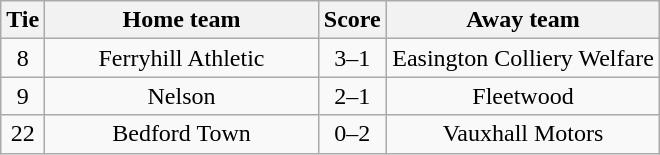<table class="wikitable" style="text-align:center;">
<tr>
<th width=20>Tie</th>
<th width=175>Home team</th>
<th width=20>Score</th>
<th width=175>Away team</th>
</tr>
<tr>
<td>8</td>
<td>Ferryhill Athletic</td>
<td>3–1</td>
<td>Easington Colliery Welfare</td>
</tr>
<tr>
<td>9</td>
<td>Nelson</td>
<td>2–1</td>
<td>Fleetwood</td>
</tr>
<tr>
<td>22</td>
<td>Bedford Town</td>
<td>0–2</td>
<td>Vauxhall Motors</td>
</tr>
</table>
